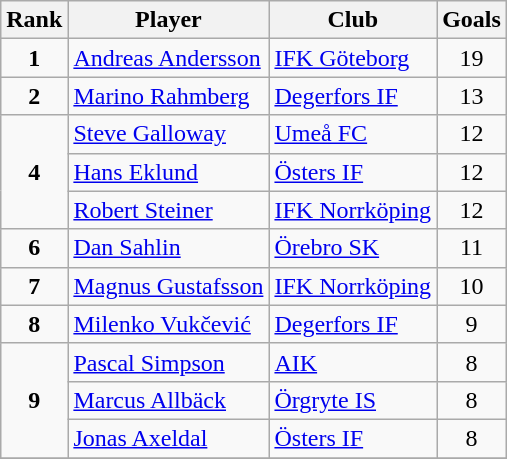<table class="wikitable" style="text-align:center">
<tr>
<th>Rank</th>
<th>Player</th>
<th>Club</th>
<th>Goals</th>
</tr>
<tr>
<td rowspan="1"><strong>1</strong></td>
<td align="left"> <a href='#'>Andreas Andersson</a></td>
<td align="left"><a href='#'>IFK Göteborg</a></td>
<td>19</td>
</tr>
<tr>
<td rowspan="1"><strong>2</strong></td>
<td align="left"> <a href='#'>Marino Rahmberg</a></td>
<td align="left"><a href='#'>Degerfors IF</a></td>
<td>13</td>
</tr>
<tr>
<td rowspan="3"><strong>4</strong></td>
<td align="left"> <a href='#'>Steve Galloway</a></td>
<td align="left"><a href='#'>Umeå FC</a></td>
<td>12</td>
</tr>
<tr>
<td align="left"> <a href='#'>Hans Eklund</a></td>
<td align="left"><a href='#'>Östers IF</a></td>
<td>12</td>
</tr>
<tr>
<td align="left"> <a href='#'>Robert Steiner</a></td>
<td align="left"><a href='#'>IFK Norrköping</a></td>
<td>12</td>
</tr>
<tr>
<td rowspan="1"><strong>6</strong></td>
<td align="left"> <a href='#'>Dan Sahlin</a></td>
<td align="left"><a href='#'>Örebro SK</a></td>
<td>11</td>
</tr>
<tr>
<td rowspan="1"><strong>7</strong></td>
<td align="left"> <a href='#'>Magnus Gustafsson</a></td>
<td align="left"><a href='#'>IFK Norrköping</a></td>
<td>10</td>
</tr>
<tr>
<td rowspan="1"><strong>8</strong></td>
<td align="left"> <a href='#'>Milenko Vukčević</a></td>
<td align="left"><a href='#'>Degerfors IF</a></td>
<td>9</td>
</tr>
<tr>
<td rowspan="3"><strong>9</strong></td>
<td align="left"> <a href='#'>Pascal Simpson</a></td>
<td align="left"><a href='#'>AIK</a></td>
<td>8</td>
</tr>
<tr>
<td align="left"> <a href='#'>Marcus Allbäck</a></td>
<td align="left"><a href='#'>Örgryte IS</a></td>
<td>8</td>
</tr>
<tr>
<td align="left"> <a href='#'>Jonas Axeldal</a></td>
<td align="left"><a href='#'>Östers IF</a></td>
<td>8</td>
</tr>
<tr>
</tr>
</table>
